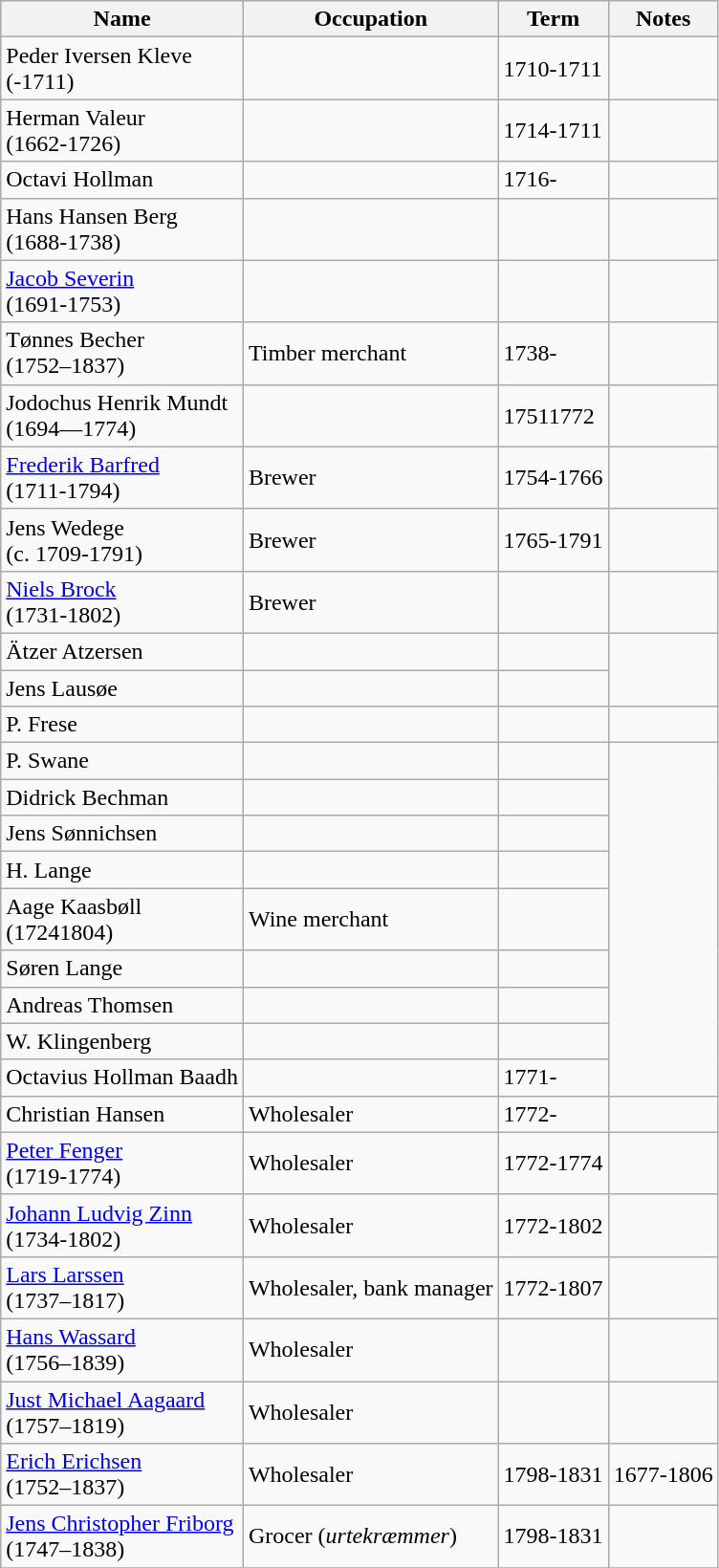<table class="wikitable sortable">
<tr>
<th>Name</th>
<th>Occupation</th>
<th>Term</th>
<th>Notes</th>
</tr>
<tr>
<td>Peder Iversen Kleve <br>(-1711)</td>
<td></td>
<td>1710-1711</td>
<td></td>
</tr>
<tr>
<td>Herman Valeur <br>(1662-1726)</td>
<td></td>
<td>1714-1711</td>
<td></td>
</tr>
<tr>
<td>Octavi Hollman</td>
<td></td>
<td>1716-</td>
<td></td>
</tr>
<tr>
<td>Hans Hansen Berg <br>(1688-1738)</td>
<td></td>
<td></td>
<td></td>
</tr>
<tr>
<td><a href='#'>Jacob Severin</a> <br>(1691-1753)</td>
<td></td>
<td></td>
<td></td>
</tr>
<tr>
<td>Tønnes Becher<br> (1752–1837)</td>
<td>Timber merchant</td>
<td>1738-</td>
<td></td>
</tr>
<tr>
<td>Jodochus Henrik Mundt <br>(1694—1774)</td>
<td></td>
<td>17511772</td>
<td></td>
</tr>
<tr>
<td><a href='#'>Frederik Barfred</a> <br> (1711-1794)</td>
<td>Brewer</td>
<td>1754-1766</td>
<td></td>
</tr>
<tr>
<td>Jens Wedege <br> (c. 1709-1791)</td>
<td>Brewer</td>
<td>1765-1791</td>
</tr>
<tr>
<td><a href='#'>Niels Brock</a> <br> (1731-1802)</td>
<td>Brewer</td>
<td></td>
<td></td>
</tr>
<tr>
<td>Ätzer Atzersen</td>
<td></td>
<td></td>
</tr>
<tr>
<td>Jens Lausøe</td>
<td></td>
<td></td>
</tr>
<tr>
<td>P. Frese</td>
<td></td>
<td></td>
<td></td>
</tr>
<tr>
<td>P. Swane</td>
<td></td>
<td></td>
</tr>
<tr>
<td>Didrick Bechman</td>
<td></td>
<td></td>
</tr>
<tr>
<td>Jens Sønnichsen</td>
<td></td>
<td></td>
</tr>
<tr>
<td>H. Lange</td>
<td></td>
<td></td>
</tr>
<tr>
<td>Aage Kaasbøll <br>(17241804)</td>
<td>Wine merchant</td>
<td></td>
</tr>
<tr>
<td>Søren Lange</td>
<td></td>
<td></td>
</tr>
<tr>
<td>Andreas Thomsen</td>
<td></td>
<td></td>
</tr>
<tr>
<td>W. Klingenberg</td>
<td></td>
<td></td>
</tr>
<tr>
<td>Octavius Hollman Baadh</td>
<td></td>
<td>1771-</td>
</tr>
<tr>
<td>Christian Hansen</td>
<td>Wholesaler</td>
<td>1772-</td>
<td></td>
</tr>
<tr>
<td><a href='#'>Peter Fenger</a> <br>(1719-1774)</td>
<td>Wholesaler</td>
<td>1772-1774</td>
<td></td>
</tr>
<tr>
<td><a href='#'>Johann Ludvig Zinn</a> <br> (1734-1802)</td>
<td>Wholesaler</td>
<td>1772-1802</td>
<td></td>
</tr>
<tr>
<td><a href='#'>Lars Larssen</a> <br> (1737–1817)</td>
<td>Wholesaler, bank manager</td>
<td>1772-1807</td>
<td></td>
</tr>
<tr>
<td><a href='#'>Hans Wassard</a> <br> (1756–1839)</td>
<td>Wholesaler</td>
<td></td>
<td></td>
</tr>
<tr>
<td><a href='#'>Just Michael Aagaard</a> <br> (1757–1819)</td>
<td>Wholesaler</td>
<td></td>
<td></td>
</tr>
<tr>
<td><a href='#'>Erich Erichsen</a> <br> (1752–1837)</td>
<td>Wholesaler</td>
<td>1798-1831</td>
<td>1677-1806</td>
</tr>
<tr>
<td><a href='#'>Jens Christopher Friborg</a> <br> (1747–1838)</td>
<td>Grocer (<em>urtekræmmer</em>)</td>
<td>1798-1831</td>
<td></td>
</tr>
<tr>
</tr>
</table>
